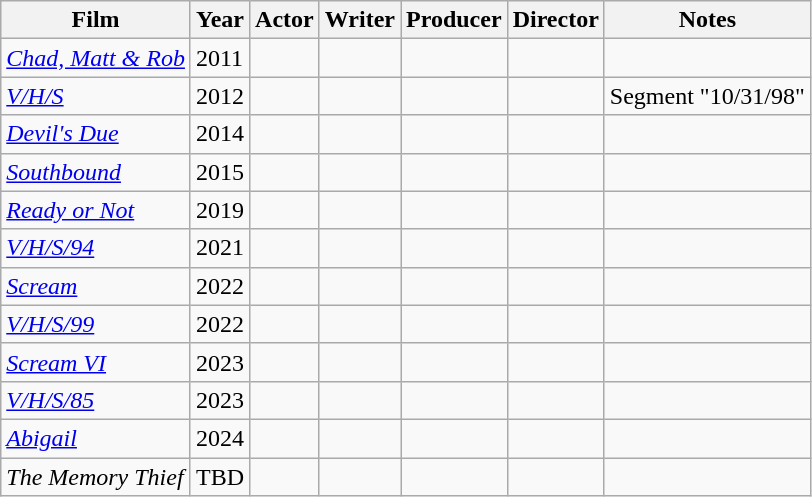<table class="wikitable">
<tr>
<th>Film</th>
<th>Year</th>
<th>Actor</th>
<th>Writer</th>
<th>Producer</th>
<th>Director</th>
<th>Notes</th>
</tr>
<tr>
<td><em><a href='#'>Chad, Matt & Rob</a></em></td>
<td>2011</td>
<td></td>
<td></td>
<td></td>
<td></td>
<td></td>
</tr>
<tr>
<td><em><a href='#'>V/H/S</a></em></td>
<td>2012</td>
<td></td>
<td></td>
<td></td>
<td></td>
<td>Segment "10/31/98"</td>
</tr>
<tr>
<td><em><a href='#'>Devil's Due</a></em></td>
<td>2014</td>
<td></td>
<td></td>
<td></td>
<td></td>
<td></td>
</tr>
<tr>
<td><em><a href='#'>Southbound</a></em></td>
<td>2015</td>
<td></td>
<td></td>
<td></td>
<td></td>
<td></td>
</tr>
<tr>
<td><em><a href='#'>Ready or Not</a></em></td>
<td>2019</td>
<td></td>
<td></td>
<td></td>
<td></td>
<td></td>
</tr>
<tr>
<td><em><a href='#'>V/H/S/94</a></em></td>
<td>2021</td>
<td></td>
<td></td>
<td></td>
<td></td>
<td></td>
</tr>
<tr>
<td><em><a href='#'>Scream</a></em></td>
<td>2022</td>
<td></td>
<td></td>
<td></td>
<td></td>
<td></td>
</tr>
<tr>
<td><em><a href='#'>V/H/S/99</a></em></td>
<td>2022</td>
<td></td>
<td></td>
<td></td>
<td></td>
<td></td>
</tr>
<tr>
<td><em><a href='#'>Scream VI</a></em></td>
<td>2023</td>
<td></td>
<td></td>
<td></td>
<td></td>
<td></td>
</tr>
<tr>
<td><em><a href='#'>V/H/S/85</a></em></td>
<td>2023</td>
<td></td>
<td></td>
<td></td>
<td></td>
<td></td>
</tr>
<tr>
<td><em><a href='#'>Abigail</a></em></td>
<td>2024</td>
<td></td>
<td></td>
<td></td>
<td></td>
<td></td>
</tr>
<tr>
<td><em>The Memory Thief</em></td>
<td>TBD</td>
<td></td>
<td></td>
<td></td>
<td></td>
<td></td>
</tr>
</table>
